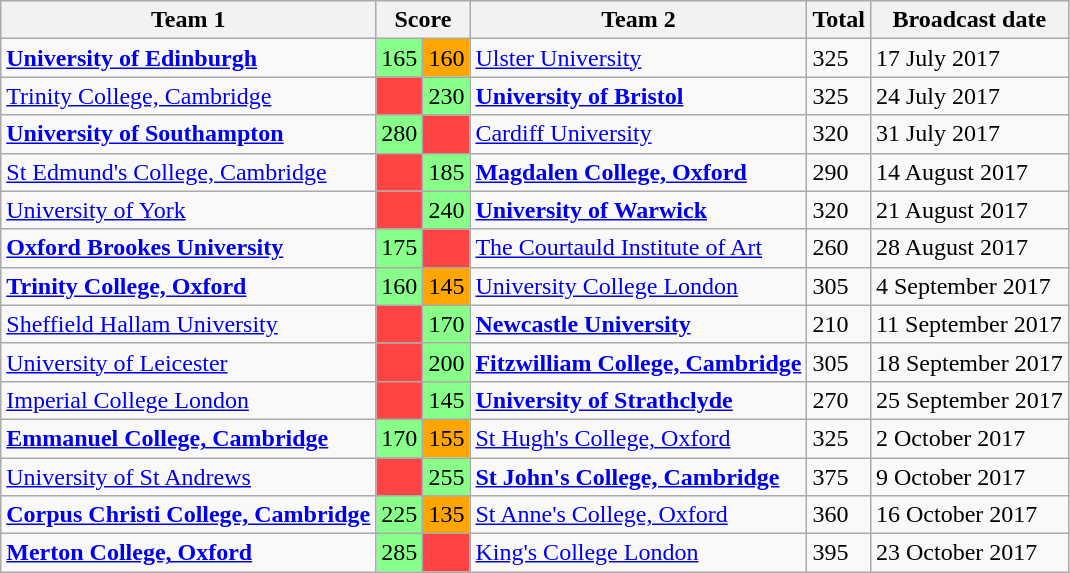<table class="wikitable">
<tr>
<th>Team 1</th>
<th colspan="2">Score</th>
<th>Team 2</th>
<th>Total</th>
<th>Broadcast date</th>
</tr>
<tr>
<td><strong><a href='#'>University of Edinburgh</a></strong></td>
<td style="background:#88ff88">165</td>
<td style="background:orange">160</td>
<td><a href='#'>Ulster University</a></td>
<td>325</td>
<td>17 July 2017</td>
</tr>
<tr>
<td><a href='#'>Trinity College, Cambridge</a></td>
<td style="background:#f44;"></td>
<td style="background:#88ff88">230</td>
<td><strong><a href='#'>University of Bristol</a></strong></td>
<td>325</td>
<td>24 July 2017</td>
</tr>
<tr>
<td><strong><a href='#'>University of Southampton</a></strong></td>
<td style="background:#88ff88">280</td>
<td style="background:#f44;"></td>
<td><a href='#'>Cardiff University</a></td>
<td>320</td>
<td>31 July 2017</td>
</tr>
<tr>
<td><a href='#'>St Edmund's College, Cambridge</a></td>
<td style="background:#f44;"></td>
<td style="background:#88ff88">185</td>
<td><strong><a href='#'>Magdalen College, Oxford</a></strong></td>
<td>290</td>
<td>14 August 2017</td>
</tr>
<tr>
<td><a href='#'>University of York</a></td>
<td style="background:#f44;"></td>
<td style="background:#88ff88">240</td>
<td><strong><a href='#'>University of Warwick</a></strong></td>
<td>320</td>
<td>21 August 2017</td>
</tr>
<tr>
<td><strong><a href='#'>Oxford Brookes University</a></strong></td>
<td style="background:#88ff88">175</td>
<td style="background:#f44;"></td>
<td><a href='#'>The Courtauld Institute of Art</a></td>
<td>260</td>
<td>28 August 2017</td>
</tr>
<tr>
<td><strong><a href='#'>Trinity College, Oxford</a></strong></td>
<td style="background:#88ff88">160</td>
<td style="background:orange">145</td>
<td><a href='#'>University College London</a></td>
<td>305</td>
<td>4 September 2017</td>
</tr>
<tr>
<td><a href='#'>Sheffield Hallam University</a></td>
<td style="background:#f44;"></td>
<td style="background:#88ff88">170</td>
<td><strong><a href='#'>Newcastle University</a></strong></td>
<td>210</td>
<td>11 September 2017</td>
</tr>
<tr>
<td><a href='#'>University of Leicester</a></td>
<td style="background:#f44;"></td>
<td style="background:#88ff88">200</td>
<td><strong><a href='#'>Fitzwilliam College, Cambridge</a></strong></td>
<td>305</td>
<td>18 September 2017</td>
</tr>
<tr>
<td><a href='#'>Imperial College London</a></td>
<td style="background:#f44;"></td>
<td style="background:#88ff88">145</td>
<td><strong><a href='#'>University of Strathclyde</a></strong></td>
<td>270</td>
<td>25 September 2017</td>
</tr>
<tr>
<td><strong><a href='#'>Emmanuel College, Cambridge</a></strong></td>
<td style="background:#88ff88">170</td>
<td style="background:orange">155</td>
<td><a href='#'>St Hugh's College, Oxford</a></td>
<td>325</td>
<td>2 October 2017</td>
</tr>
<tr>
<td><a href='#'>University of St Andrews</a></td>
<td style="background:#f44;"></td>
<td style="background:#88ff88">255</td>
<td><strong><a href='#'>St John's College, Cambridge</a></strong></td>
<td>375</td>
<td>9 October 2017</td>
</tr>
<tr>
<td><strong><a href='#'>Corpus Christi College, Cambridge</a></strong></td>
<td style="background:#88ff88">225</td>
<td style="background:orange">135</td>
<td><a href='#'>St Anne's College, Oxford</a></td>
<td>360</td>
<td>16 October 2017</td>
</tr>
<tr>
<td><strong><a href='#'>Merton College, Oxford</a></strong></td>
<td style="background:#88ff88">285</td>
<td style="background:#f44;"></td>
<td><a href='#'>King's College London</a></td>
<td>395</td>
<td>23 October 2017</td>
</tr>
</table>
